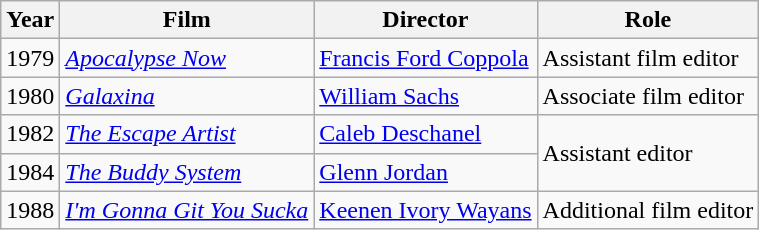<table class="wikitable">
<tr>
<th>Year</th>
<th>Film</th>
<th>Director</th>
<th>Role</th>
</tr>
<tr>
<td>1979</td>
<td><em><a href='#'>Apocalypse Now</a></em></td>
<td><a href='#'>Francis Ford Coppola</a></td>
<td>Assistant film editor</td>
</tr>
<tr>
<td>1980</td>
<td><em><a href='#'>Galaxina</a></em></td>
<td><a href='#'>William Sachs</a></td>
<td>Associate film editor</td>
</tr>
<tr>
<td>1982</td>
<td><em><a href='#'>The Escape Artist</a></em></td>
<td><a href='#'>Caleb Deschanel</a></td>
<td rowspan=2>Assistant editor</td>
</tr>
<tr>
<td>1984</td>
<td><em><a href='#'>The Buddy System</a></em></td>
<td><a href='#'>Glenn Jordan</a></td>
</tr>
<tr>
<td>1988</td>
<td><em><a href='#'>I'm Gonna Git You Sucka</a></em></td>
<td><a href='#'>Keenen Ivory Wayans</a></td>
<td>Additional film editor</td>
</tr>
</table>
